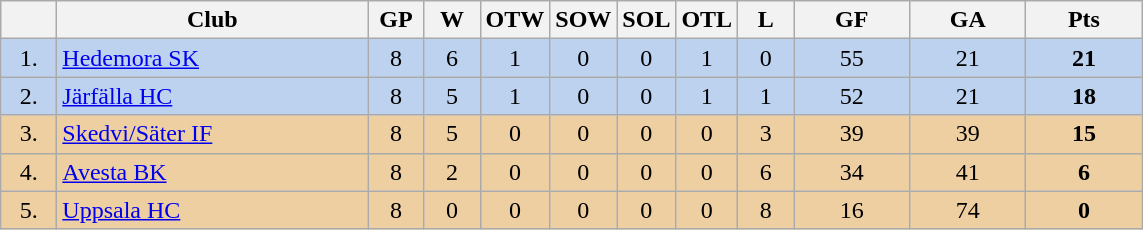<table class="wikitable">
<tr>
<th width="30"></th>
<th width="200">Club</th>
<th width="30">GP</th>
<th width="30">W</th>
<th width="30">OTW</th>
<th width="30">SOW</th>
<th width="30">SOL</th>
<th width="30">OTL</th>
<th width="30">L</th>
<th width="70">GF</th>
<th width="70">GA</th>
<th width="70">Pts</th>
</tr>
<tr bgcolor="#BCD2EE" align="center">
<td>1.</td>
<td align="left"><a href='#'>Hedemora SK</a></td>
<td>8</td>
<td>6</td>
<td>1</td>
<td>0</td>
<td>0</td>
<td>1</td>
<td>0</td>
<td>55</td>
<td>21</td>
<td><strong>21</strong></td>
</tr>
<tr bgcolor="#BCD2EE" align="center">
<td>2.</td>
<td align="left"><a href='#'>Järfälla HC</a></td>
<td>8</td>
<td>5</td>
<td>1</td>
<td>0</td>
<td>0</td>
<td>1</td>
<td>1</td>
<td>52</td>
<td>21</td>
<td><strong>18</strong></td>
</tr>
<tr bgcolor="#EECFA1" align="center">
<td>3.</td>
<td align="left"><a href='#'>Skedvi/Säter IF</a></td>
<td>8</td>
<td>5</td>
<td>0</td>
<td>0</td>
<td>0</td>
<td>0</td>
<td>3</td>
<td>39</td>
<td>39</td>
<td><strong>15</strong></td>
</tr>
<tr bgcolor="#EECFA1" align="center">
<td>4.</td>
<td align="left"><a href='#'>Avesta BK</a></td>
<td>8</td>
<td>2</td>
<td>0</td>
<td>0</td>
<td>0</td>
<td>0</td>
<td>6</td>
<td>34</td>
<td>41</td>
<td><strong>6</strong></td>
</tr>
<tr bgcolor="#EECFA1" align="center">
<td>5.</td>
<td align="left"><a href='#'>Uppsala HC</a></td>
<td>8</td>
<td>0</td>
<td>0</td>
<td>0</td>
<td>0</td>
<td>0</td>
<td>8</td>
<td>16</td>
<td>74</td>
<td><strong>0</strong></td>
</tr>
</table>
